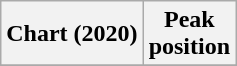<table class="wikitable sortable plainrowheaders" style="text-align:center">
<tr>
<th scope="col">Chart (2020)</th>
<th scope="col">Peak<br>position</th>
</tr>
<tr>
</tr>
</table>
